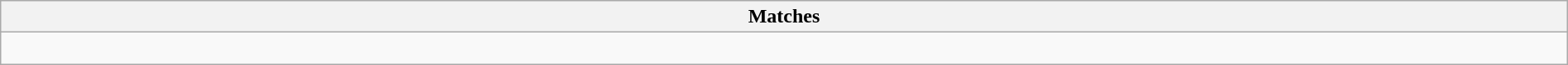<table class="wikitable collapsible collapsed" style="width:100%;">
<tr>
<th>Matches</th>
</tr>
<tr>
<td><br></td>
</tr>
</table>
